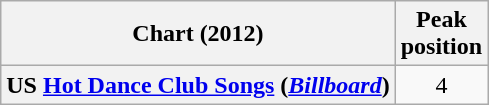<table class="wikitable plainrowheaders">
<tr>
<th>Chart (2012)</th>
<th>Peak<br>position</th>
</tr>
<tr>
<th scope="row">US <a href='#'>Hot Dance Club Songs</a> (<a href='#'><em>Billboard</em></a>)</th>
<td style="text-align:center;">4</td>
</tr>
</table>
